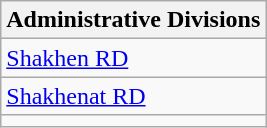<table class="wikitable">
<tr>
<th>Administrative Divisions</th>
</tr>
<tr>
<td><a href='#'>Shakhen RD</a></td>
</tr>
<tr>
<td><a href='#'>Shakhenat RD</a></td>
</tr>
<tr>
<td colspan=1></td>
</tr>
</table>
